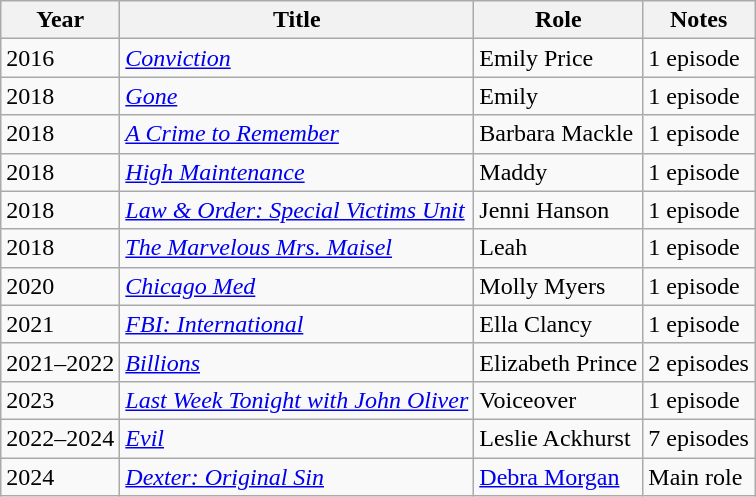<table class="wikitable sortable">
<tr>
<th>Year</th>
<th>Title</th>
<th>Role</th>
<th>Notes</th>
</tr>
<tr>
<td>2016</td>
<td><em><a href='#'>Conviction</a></em></td>
<td>Emily Price</td>
<td>1 episode</td>
</tr>
<tr>
<td>2018</td>
<td><em><a href='#'>Gone</a></em></td>
<td>Emily</td>
<td>1 episode</td>
</tr>
<tr>
<td>2018</td>
<td><em><a href='#'>A Crime to Remember</a></em></td>
<td>Barbara Mackle</td>
<td>1 episode</td>
</tr>
<tr>
<td>2018</td>
<td><em><a href='#'>High Maintenance</a></em></td>
<td>Maddy</td>
<td>1 episode</td>
</tr>
<tr>
<td>2018</td>
<td><em><a href='#'>Law & Order: Special Victims Unit</a></em></td>
<td>Jenni Hanson</td>
<td>1 episode</td>
</tr>
<tr>
<td>2018</td>
<td><em><a href='#'>The Marvelous Mrs. Maisel</a></em></td>
<td>Leah</td>
<td>1 episode</td>
</tr>
<tr>
<td>2020</td>
<td><em><a href='#'>Chicago Med</a></em></td>
<td>Molly Myers</td>
<td>1 episode</td>
</tr>
<tr>
<td>2021</td>
<td><em><a href='#'>FBI: International</a></em></td>
<td>Ella Clancy</td>
<td>1 episode</td>
</tr>
<tr>
<td>2021–2022</td>
<td><em><a href='#'>Billions</a></em></td>
<td>Elizabeth Prince</td>
<td>2 episodes</td>
</tr>
<tr>
<td>2023</td>
<td><em><a href='#'>Last Week Tonight with John Oliver</a></em></td>
<td>Voiceover</td>
<td>1 episode</td>
</tr>
<tr>
<td>2022–2024</td>
<td><em><a href='#'>Evil</a></em></td>
<td>Leslie Ackhurst</td>
<td>7 episodes</td>
</tr>
<tr>
<td>2024</td>
<td><em><a href='#'>Dexter: Original Sin</a></em></td>
<td><a href='#'>Debra Morgan</a></td>
<td>Main role</td>
</tr>
</table>
